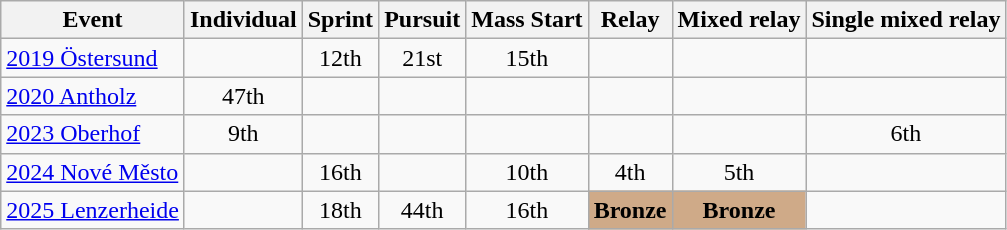<table class="wikitable" style="text-align:center">
<tr>
<th>Event</th>
<th>Individual</th>
<th>Sprint</th>
<th>Pursuit</th>
<th>Mass Start</th>
<th>Relay</th>
<th>Mixed relay</th>
<th>Single mixed relay</th>
</tr>
<tr>
<td align=left> <a href='#'>2019 Östersund</a></td>
<td></td>
<td>12th</td>
<td>21st</td>
<td>15th</td>
<td></td>
<td></td>
<td></td>
</tr>
<tr>
<td align=left> <a href='#'>2020 Antholz</a></td>
<td>47th</td>
<td></td>
<td></td>
<td></td>
<td></td>
<td></td>
</tr>
<tr>
<td align=left> <a href='#'>2023 Oberhof</a></td>
<td>9th</td>
<td></td>
<td></td>
<td></td>
<td></td>
<td></td>
<td>6th</td>
</tr>
<tr>
<td align=left> <a href='#'>2024 Nové Město</a></td>
<td></td>
<td>16th</td>
<td></td>
<td>10th</td>
<td>4th</td>
<td>5th</td>
<td></td>
</tr>
<tr>
<td align=left> <a href='#'>2025 Lenzerheide</a></td>
<td></td>
<td>18th</td>
<td>44th</td>
<td>16th</td>
<td style="background:#cfaa88;"><strong>Bronze</strong></td>
<td style="background:#cfaa88;"><strong>Bronze</strong></td>
<td></td>
</tr>
</table>
